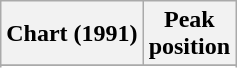<table class="wikitable plainrowheaders sortable" style="text-align:center;">
<tr>
<th scope="col">Chart (1991)</th>
<th scope="col">Peak<br>position</th>
</tr>
<tr>
</tr>
<tr>
</tr>
<tr>
</tr>
<tr>
</tr>
</table>
